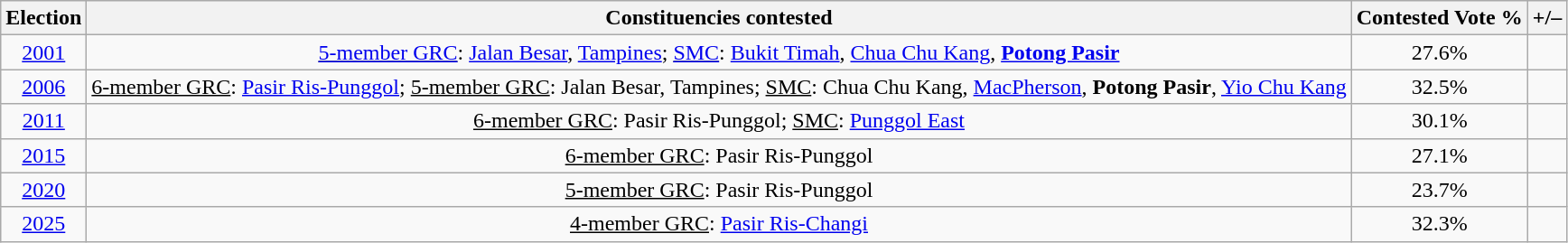<table class="wikitable" style="text-align: center">
<tr>
<th>Election</th>
<th>Constituencies contested</th>
<th>Contested Vote %</th>
<th>+/–</th>
</tr>
<tr>
<td><a href='#'>2001</a></td>
<td><u><a href='#'>5-member GRC</a></u>: <a href='#'>Jalan Besar</a>, <a href='#'>Tampines</a>; <u><a href='#'>SMC</a></u>: <a href='#'>Bukit Timah</a>, <a href='#'>Chua Chu Kang</a>, <strong><a href='#'>Potong Pasir</a></strong></td>
<td>27.6%</td>
<td></td>
</tr>
<tr>
<td><a href='#'>2006</a></td>
<td><u>6-member GRC</u>: <a href='#'>Pasir Ris-Punggol</a>; <u>5-member GRC</u>: Jalan Besar, Tampines; <u>SMC</u>: Chua Chu Kang, <a href='#'>MacPherson</a>, <strong>Potong Pasir</strong>, <a href='#'>Yio Chu Kang</a></td>
<td>32.5%</td>
<td></td>
</tr>
<tr>
<td><a href='#'>2011</a></td>
<td><u>6-member GRC</u>: Pasir Ris-Punggol; <u>SMC</u>: <a href='#'>Punggol East</a></td>
<td>30.1%</td>
<td></td>
</tr>
<tr>
<td><a href='#'>2015</a></td>
<td><u>6-member GRC</u>: Pasir Ris-Punggol</td>
<td>27.1%</td>
<td></td>
</tr>
<tr>
<td><a href='#'>2020</a></td>
<td><u>5-member GRC</u>: Pasir Ris-Punggol</td>
<td>23.7%</td>
<td></td>
</tr>
<tr>
<td><a href='#'>2025</a></td>
<td><u>4-member GRC</u>: <a href='#'>Pasir Ris-Changi</a></td>
<td>32.3%</td>
<td></td>
</tr>
</table>
